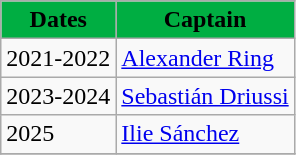<table class="wikitable plainrowheaders unsortable">
<tr>
<th style="background:#00AE42; color:#000000" scope="col">Dates</th>
<th style="background:#00AE42; color:#000000" scope="col">Captain</th>
</tr>
<tr>
<td>2021-2022</td>
<td scope="row"> <a href='#'>Alexander Ring</a></td>
</tr>
<tr>
<td>2023-2024</td>
<td scope="row"> <a href='#'>Sebastián Driussi</a></td>
</tr>
<tr>
<td>2025</td>
<td scope="row"> <a href='#'>Ilie Sánchez</a></td>
</tr>
<tr>
</tr>
</table>
